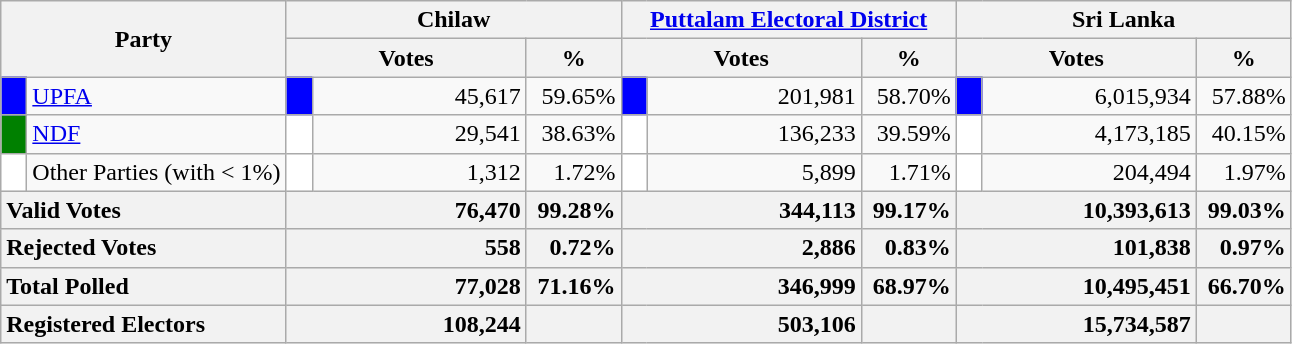<table class="wikitable">
<tr>
<th colspan="2" width="144px"rowspan="2">Party</th>
<th colspan="3" width="216px">Chilaw</th>
<th colspan="3" width="216px"><a href='#'>Puttalam Electoral District</a></th>
<th colspan="3" width="216px">Sri Lanka</th>
</tr>
<tr>
<th colspan="2" width="144px">Votes</th>
<th>%</th>
<th colspan="2" width="144px">Votes</th>
<th>%</th>
<th colspan="2" width="144px">Votes</th>
<th>%</th>
</tr>
<tr>
<td style="background-color:blue;" width="10px"></td>
<td style="text-align:left;"><a href='#'>UPFA</a></td>
<td style="background-color:blue;" width="10px"></td>
<td style="text-align:right;">45,617</td>
<td style="text-align:right;">59.65%</td>
<td style="background-color:blue;" width="10px"></td>
<td style="text-align:right;">201,981</td>
<td style="text-align:right;">58.70%</td>
<td style="background-color:blue;" width="10px"></td>
<td style="text-align:right;">6,015,934</td>
<td style="text-align:right;">57.88%</td>
</tr>
<tr>
<td style="background-color:green;" width="10px"></td>
<td style="text-align:left;"><a href='#'>NDF</a></td>
<td style="background-color:white;" width="10px"></td>
<td style="text-align:right;">29,541</td>
<td style="text-align:right;">38.63%</td>
<td style="background-color:white;" width="10px"></td>
<td style="text-align:right;">136,233</td>
<td style="text-align:right;">39.59%</td>
<td style="background-color:white;" width="10px"></td>
<td style="text-align:right;">4,173,185</td>
<td style="text-align:right;">40.15%</td>
</tr>
<tr>
<td style="background-color:white;" width="10px"></td>
<td style="text-align:left;">Other Parties (with < 1%)</td>
<td style="background-color:white;" width="10px"></td>
<td style="text-align:right;">1,312</td>
<td style="text-align:right;">1.72%</td>
<td style="background-color:white;" width="10px"></td>
<td style="text-align:right;">5,899</td>
<td style="text-align:right;">1.71%</td>
<td style="background-color:white;" width="10px"></td>
<td style="text-align:right;">204,494</td>
<td style="text-align:right;">1.97%</td>
</tr>
<tr>
<th colspan="2" width="144px"style="text-align:left;">Valid Votes</th>
<th style="text-align:right;"colspan="2" width="144px">76,470</th>
<th style="text-align:right;">99.28%</th>
<th style="text-align:right;"colspan="2" width="144px">344,113</th>
<th style="text-align:right;">99.17%</th>
<th style="text-align:right;"colspan="2" width="144px">10,393,613</th>
<th style="text-align:right;">99.03%</th>
</tr>
<tr>
<th colspan="2" width="144px"style="text-align:left;">Rejected Votes</th>
<th style="text-align:right;"colspan="2" width="144px">558</th>
<th style="text-align:right;">0.72%</th>
<th style="text-align:right;"colspan="2" width="144px">2,886</th>
<th style="text-align:right;">0.83%</th>
<th style="text-align:right;"colspan="2" width="144px">101,838</th>
<th style="text-align:right;">0.97%</th>
</tr>
<tr>
<th colspan="2" width="144px"style="text-align:left;">Total Polled</th>
<th style="text-align:right;"colspan="2" width="144px">77,028</th>
<th style="text-align:right;">71.16%</th>
<th style="text-align:right;"colspan="2" width="144px">346,999</th>
<th style="text-align:right;">68.97%</th>
<th style="text-align:right;"colspan="2" width="144px">10,495,451</th>
<th style="text-align:right;">66.70%</th>
</tr>
<tr>
<th colspan="2" width="144px"style="text-align:left;">Registered Electors</th>
<th style="text-align:right;"colspan="2" width="144px">108,244</th>
<th></th>
<th style="text-align:right;"colspan="2" width="144px">503,106</th>
<th></th>
<th style="text-align:right;"colspan="2" width="144px">15,734,587</th>
<th></th>
</tr>
</table>
